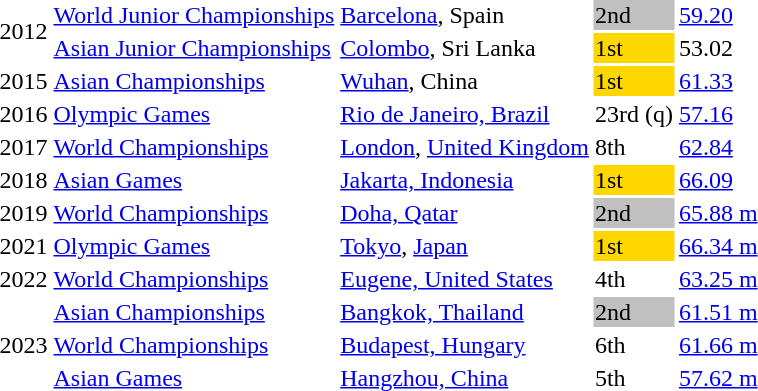<table>
<tr>
<td rowspan=2>2012</td>
<td><a href='#'>World Junior Championships</a></td>
<td><a href='#'>Barcelona</a>, Spain</td>
<td bgcolor=silver>2nd</td>
<td><a href='#'>59.20</a></td>
</tr>
<tr>
<td><a href='#'>Asian Junior Championships</a></td>
<td><a href='#'>Colombo</a>, Sri Lanka</td>
<td bgcolor=gold>1st</td>
<td>53.02</td>
</tr>
<tr>
<td>2015</td>
<td><a href='#'>Asian Championships</a></td>
<td><a href='#'>Wuhan</a>, China</td>
<td bgcolor=gold>1st</td>
<td><a href='#'>61.33</a> </td>
</tr>
<tr>
<td>2016</td>
<td><a href='#'>Olympic Games</a></td>
<td><a href='#'>Rio de Janeiro, Brazil</a></td>
<td>23rd (q)</td>
<td><a href='#'>57.16</a></td>
</tr>
<tr>
<td>2017</td>
<td><a href='#'>World Championships</a></td>
<td><a href='#'>London</a>, <a href='#'>United Kingdom</a></td>
<td>8th</td>
<td><a href='#'>62.84</a></td>
</tr>
<tr>
<td>2018</td>
<td><a href='#'>Asian Games</a></td>
<td><a href='#'>Jakarta, Indonesia</a></td>
<td bgcolor=gold>1st</td>
<td><a href='#'>66.09</a></td>
</tr>
<tr>
<td>2019</td>
<td><a href='#'>World Championships</a></td>
<td><a href='#'>Doha, Qatar</a></td>
<td bgcolor=silver>2nd</td>
<td><a href='#'>65.88 m</a></td>
</tr>
<tr>
<td>2021</td>
<td><a href='#'>Olympic Games</a></td>
<td><a href='#'>Tokyo</a>, <a href='#'>Japan</a></td>
<td bgcolor=gold>1st</td>
<td><a href='#'>66.34 m</a></td>
</tr>
<tr>
<td>2022</td>
<td><a href='#'>World Championships</a></td>
<td><a href='#'>Eugene, United States</a></td>
<td>4th</td>
<td><a href='#'>63.25 m</a></td>
</tr>
<tr>
<td rowspan=3>2023</td>
<td><a href='#'>Asian  Championships</a></td>
<td><a href='#'>Bangkok, Thailand</a></td>
<td bgcolor=silver>2nd</td>
<td><a href='#'>61.51 m</a></td>
</tr>
<tr>
<td><a href='#'>World Championships</a></td>
<td><a href='#'>Budapest, Hungary</a></td>
<td>6th</td>
<td><a href='#'>61.66 m</a></td>
</tr>
<tr>
<td><a href='#'>Asian Games</a></td>
<td><a href='#'>Hangzhou, China</a></td>
<td>5th</td>
<td><a href='#'>57.62 m</a></td>
</tr>
</table>
